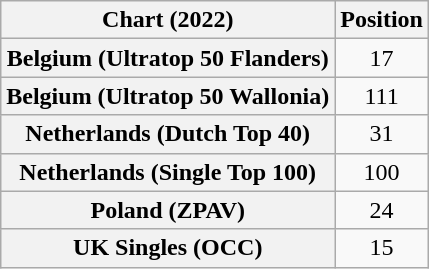<table class="wikitable sortable plainrowheaders" style="text-align:center">
<tr>
<th scope="col">Chart (2022)</th>
<th scope="col">Position</th>
</tr>
<tr>
<th scope="row">Belgium (Ultratop 50 Flanders)</th>
<td>17</td>
</tr>
<tr>
<th scope="row">Belgium (Ultratop 50 Wallonia)</th>
<td>111</td>
</tr>
<tr>
<th scope="row">Netherlands (Dutch Top 40)</th>
<td>31</td>
</tr>
<tr>
<th scope="row">Netherlands (Single Top 100)</th>
<td>100</td>
</tr>
<tr>
<th scope="row">Poland (ZPAV)</th>
<td>24</td>
</tr>
<tr>
<th scope="row">UK Singles (OCC)</th>
<td>15</td>
</tr>
</table>
